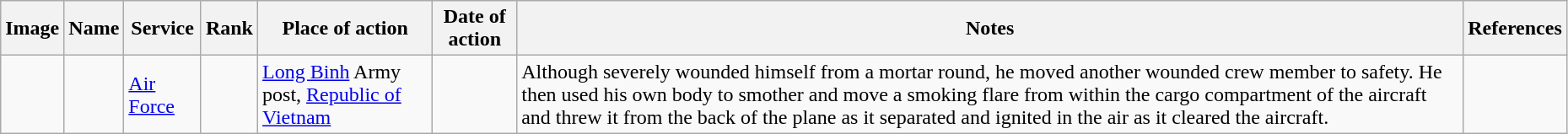<table class="wikitable sortable" width="98%">
<tr>
<th class="unsortable">Image</th>
<th>Name</th>
<th>Service</th>
<th>Rank</th>
<th>Place of action</th>
<th>Date of action</th>
<th class="unsortable">Notes</th>
<th class="unsortable">References</th>
</tr>
<tr>
<td></td>
<td></td>
<td><a href='#'>Air Force</a></td>
<td></td>
<td><a href='#'>Long Binh</a> Army post, <a href='#'>Republic of Vietnam</a></td>
<td></td>
<td>Although severely wounded himself from a mortar round, he moved another wounded crew member to safety. He then used his own body to smother and move a smoking flare from within the cargo compartment of the aircraft and threw it from the back of the plane as it separated and ignited in the air as it cleared the aircraft.</td>
<td></td>
</tr>
</table>
